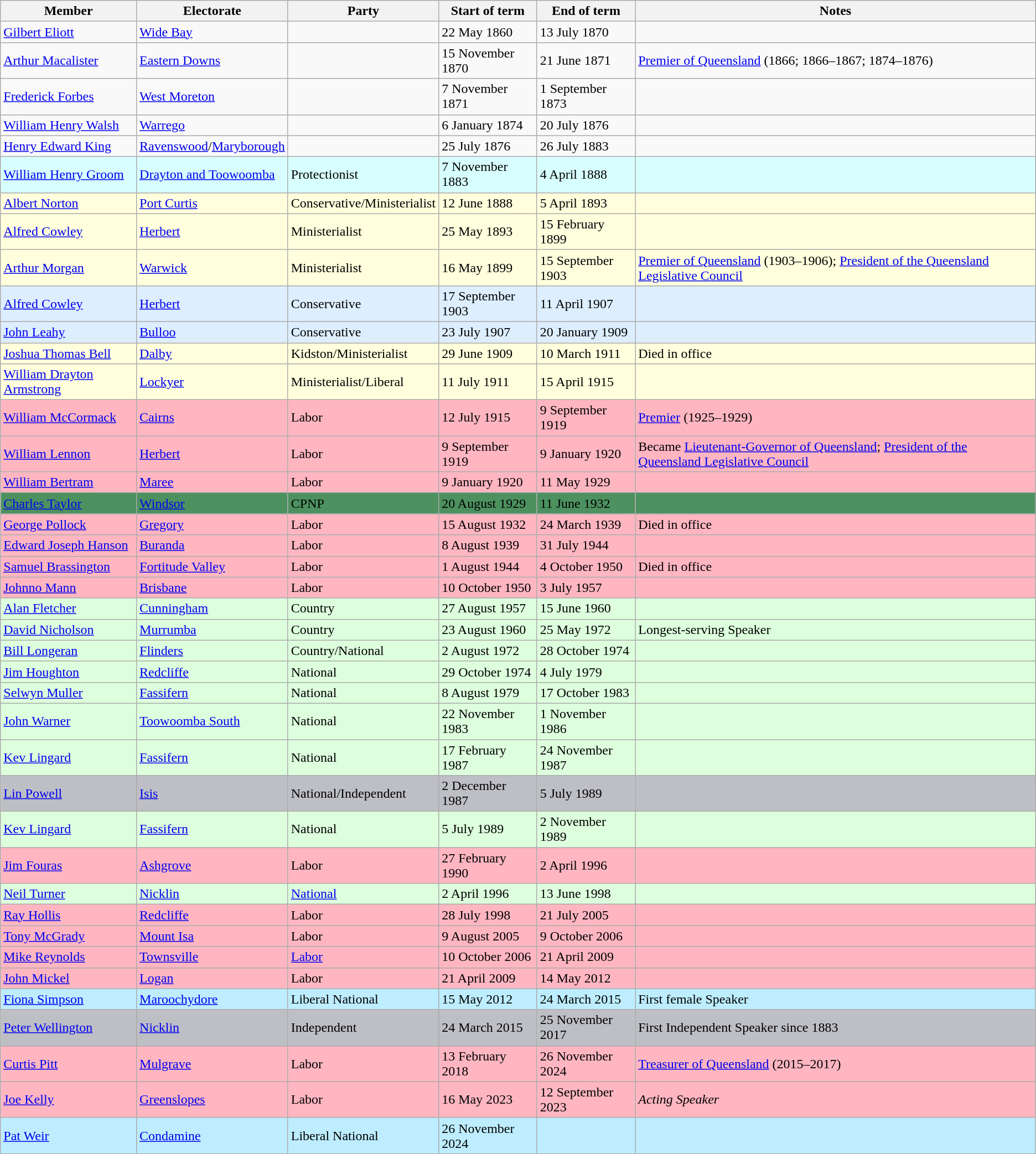<table class="wikitable">
<tr>
<th>Member</th>
<th>Electorate</th>
<th>Party</th>
<th>Start of term</th>
<th>End of term</th>
<th width=475>Notes</th>
</tr>
<tr>
<td><a href='#'>Gilbert Eliott</a></td>
<td><a href='#'>Wide Bay</a></td>
<td></td>
<td>22 May 1860</td>
<td>13 July 1870</td>
<td></td>
</tr>
<tr>
<td><a href='#'>Arthur Macalister</a></td>
<td><a href='#'>Eastern Downs</a></td>
<td></td>
<td>15 November 1870</td>
<td>21 June 1871</td>
<td><a href='#'>Premier of Queensland</a> (1866; 1866–1867; 1874–1876)</td>
</tr>
<tr>
<td><a href='#'>Frederick Forbes</a></td>
<td><a href='#'>West Moreton</a></td>
<td></td>
<td>7 November 1871</td>
<td>1 September 1873</td>
<td></td>
</tr>
<tr>
<td><a href='#'>William Henry Walsh</a></td>
<td><a href='#'>Warrego</a></td>
<td></td>
<td>6 January 1874</td>
<td>20 July 1876</td>
<td></td>
</tr>
<tr>
<td><a href='#'>Henry Edward King</a></td>
<td><a href='#'>Ravenswood</a>/<a href='#'>Maryborough</a></td>
<td></td>
<td>25 July 1876</td>
<td>26 July 1883</td>
<td></td>
</tr>
<tr bgcolor=#d8ffff>
<td><a href='#'>William Henry Groom</a></td>
<td><a href='#'>Drayton and Toowoomba</a></td>
<td>Protectionist</td>
<td>7 November 1883</td>
<td>4 April 1888</td>
<td></td>
</tr>
<tr bgcolor=#ffd>
<td><a href='#'>Albert Norton</a></td>
<td><a href='#'>Port Curtis</a></td>
<td>Conservative/Ministerialist</td>
<td>12 June 1888</td>
<td>5 April 1893</td>
<td></td>
</tr>
<tr bgcolor=#ffd>
<td><a href='#'>Alfred Cowley</a></td>
<td><a href='#'>Herbert</a></td>
<td>Ministerialist</td>
<td>25 May 1893</td>
<td>15 February 1899</td>
<td></td>
</tr>
<tr bgcolor=#ffd>
<td><a href='#'>Arthur Morgan</a></td>
<td><a href='#'>Warwick</a></td>
<td>Ministerialist</td>
<td>16 May 1899</td>
<td>15 September 1903</td>
<td><a href='#'>Premier of Queensland</a> (1903–1906); <a href='#'>President of the Queensland Legislative Council</a></td>
</tr>
<tr bgcolor=#def>
<td><a href='#'>Alfred Cowley</a></td>
<td><a href='#'>Herbert</a></td>
<td>Conservative</td>
<td>17 September 1903</td>
<td>11 April 1907</td>
<td></td>
</tr>
<tr bgcolor=#def>
<td><a href='#'>John Leahy</a></td>
<td><a href='#'>Bulloo</a></td>
<td>Conservative</td>
<td>23 July 1907</td>
<td>20 January 1909</td>
<td></td>
</tr>
<tr bgcolor=#ffd>
<td><a href='#'>Joshua Thomas Bell</a></td>
<td><a href='#'>Dalby</a></td>
<td>Kidston/Ministerialist</td>
<td>29 June 1909</td>
<td>10 March 1911</td>
<td>Died in office</td>
</tr>
<tr bgcolor=#ffd>
<td><a href='#'>William Drayton Armstrong</a></td>
<td><a href='#'>Lockyer</a></td>
<td>Ministerialist/Liberal</td>
<td>11 July 1911</td>
<td>15 April 1915</td>
<td></td>
</tr>
<tr bgcolor="lightpink">
<td><a href='#'>William McCormack</a></td>
<td><a href='#'>Cairns</a></td>
<td>Labor</td>
<td>12 July 1915</td>
<td>9 September 1919</td>
<td><a href='#'>Premier</a> (1925–1929)</td>
</tr>
<tr bgcolor="lightpink">
<td><a href='#'>William Lennon</a></td>
<td><a href='#'>Herbert</a></td>
<td>Labor</td>
<td>9 September 1919</td>
<td>9 January 1920</td>
<td>Became <a href='#'>Lieutenant-Governor of Queensland</a>; <a href='#'>President of the Queensland Legislative Council</a></td>
</tr>
<tr bgcolor="lightpink">
<td><a href='#'>William Bertram</a></td>
<td><a href='#'>Maree</a></td>
<td>Labor</td>
<td>9 January 1920</td>
<td>11 May 1929</td>
<td></td>
</tr>
<tr bgcolor=#4C915F>
<td><a href='#'>Charles Taylor</a></td>
<td><a href='#'>Windsor</a></td>
<td>CPNP</td>
<td>20 August 1929</td>
<td>11 June 1932</td>
<td></td>
</tr>
<tr bgcolor="lightpink">
<td><a href='#'>George Pollock</a></td>
<td><a href='#'>Gregory</a></td>
<td>Labor</td>
<td>15 August 1932</td>
<td>24 March 1939</td>
<td>Died in office</td>
</tr>
<tr bgcolor="lightpink">
<td><a href='#'>Edward Joseph Hanson</a></td>
<td><a href='#'>Buranda</a></td>
<td>Labor</td>
<td>8 August 1939</td>
<td>31 July 1944</td>
<td></td>
</tr>
<tr bgcolor="lightpink">
<td><a href='#'>Samuel Brassington</a></td>
<td><a href='#'>Fortitude Valley</a></td>
<td>Labor</td>
<td>1 August 1944</td>
<td>4 October 1950</td>
<td>Died in office</td>
</tr>
<tr bgcolor="lightpink">
<td><a href='#'>Johnno Mann</a></td>
<td><a href='#'>Brisbane</a></td>
<td>Labor</td>
<td>10 October 1950</td>
<td>3 July 1957</td>
<td></td>
</tr>
<tr bgcolor=#DDFFDD>
<td><a href='#'>Alan Fletcher</a></td>
<td><a href='#'>Cunningham</a></td>
<td>Country</td>
<td>27 August 1957</td>
<td>15 June 1960</td>
<td></td>
</tr>
<tr bgcolor=#DDFFDD>
<td><a href='#'>David Nicholson</a></td>
<td><a href='#'>Murrumba</a></td>
<td>Country</td>
<td>23 August 1960</td>
<td>25 May 1972</td>
<td>Longest-serving Speaker</td>
</tr>
<tr bgcolor=#DDFFDD>
<td><a href='#'>Bill Longeran</a></td>
<td><a href='#'>Flinders</a></td>
<td>Country/National</td>
<td>2 August 1972</td>
<td>28 October 1974</td>
<td></td>
</tr>
<tr bgcolor=#DDFFDD>
<td><a href='#'>Jim Houghton</a></td>
<td><a href='#'>Redcliffe</a></td>
<td>National</td>
<td>29 October 1974</td>
<td>4 July 1979</td>
<td></td>
</tr>
<tr bgcolor=#DDFFDD>
<td><a href='#'>Selwyn Muller</a></td>
<td><a href='#'>Fassifern</a></td>
<td>National</td>
<td>8 August 1979</td>
<td>17 October 1983</td>
<td></td>
</tr>
<tr bgcolor=#DDFFDD>
<td><a href='#'>John Warner</a></td>
<td><a href='#'>Toowoomba South</a></td>
<td>National</td>
<td>22 November 1983</td>
<td>1 November 1986</td>
<td></td>
</tr>
<tr bgcolor=#DDFFDD>
<td><a href='#'>Kev Lingard</a></td>
<td><a href='#'>Fassifern</a></td>
<td>National</td>
<td>17 February 1987</td>
<td>24 November 1987</td>
<td></td>
</tr>
<tr bgcolor=#BEBFC5>
<td><a href='#'>Lin Powell</a></td>
<td><a href='#'>Isis</a></td>
<td>National/Independent </td>
<td>2 December 1987</td>
<td>5 July 1989</td>
<td></td>
</tr>
<tr bgcolor=#DDFFDD>
<td><a href='#'>Kev Lingard</a></td>
<td><a href='#'>Fassifern</a></td>
<td>National</td>
<td>5 July 1989</td>
<td>2 November 1989</td>
<td></td>
</tr>
<tr bgcolor="lightpink">
<td><a href='#'>Jim Fouras</a></td>
<td><a href='#'>Ashgrove</a></td>
<td>Labor</td>
<td>27 February 1990</td>
<td>2 April 1996</td>
<td></td>
</tr>
<tr bgcolor=#DDFFDD>
<td><a href='#'>Neil Turner</a></td>
<td><a href='#'>Nicklin</a></td>
<td><a href='#'>National</a></td>
<td>2 April 1996</td>
<td>13 June 1998</td>
<td></td>
</tr>
<tr bgcolor="lightpink">
<td><a href='#'>Ray Hollis</a></td>
<td><a href='#'>Redcliffe</a></td>
<td>Labor</td>
<td>28 July 1998</td>
<td>21 July 2005</td>
<td></td>
</tr>
<tr bgcolor="lightpink">
<td><a href='#'>Tony McGrady</a></td>
<td><a href='#'>Mount Isa</a></td>
<td>Labor</td>
<td>9 August 2005</td>
<td>9 October 2006</td>
<td></td>
</tr>
<tr bgcolor="lightpink">
<td><a href='#'>Mike Reynolds</a></td>
<td><a href='#'>Townsville</a></td>
<td><a href='#'>Labor</a></td>
<td>10 October 2006</td>
<td>21 April 2009</td>
<td></td>
</tr>
<tr bgcolor="lightpink">
<td><a href='#'>John Mickel</a></td>
<td><a href='#'>Logan</a></td>
<td>Labor</td>
<td>21 April 2009</td>
<td>14 May 2012</td>
<td></td>
</tr>
<tr bgcolor=#BDEDFF>
<td><a href='#'>Fiona Simpson</a></td>
<td><a href='#'>Maroochydore</a></td>
<td>Liberal National</td>
<td>15 May 2012</td>
<td>24 March 2015</td>
<td>First female Speaker</td>
</tr>
<tr bgcolor=#BEBFC5>
<td><a href='#'>Peter Wellington</a></td>
<td><a href='#'>Nicklin</a></td>
<td>Independent</td>
<td>24 March 2015</td>
<td>25 November 2017</td>
<td>First Independent Speaker since 1883</td>
</tr>
<tr bgcolor="lightpink">
<td><a href='#'>Curtis Pitt</a></td>
<td><a href='#'>Mulgrave</a></td>
<td>Labor</td>
<td>13 February 2018</td>
<td>26 November 2024</td>
<td><a href='#'>Treasurer of Queensland</a> (2015–2017)</td>
</tr>
<tr bgcolor="lightpink">
<td><a href='#'>Joe Kelly</a></td>
<td><a href='#'>Greenslopes</a></td>
<td>Labor</td>
<td>16 May 2023</td>
<td>12 September 2023</td>
<td><em>Acting Speaker</em></td>
</tr>
<tr bgcolor=#BDEDFF>
<td><a href='#'>Pat Weir</a></td>
<td><a href='#'>Condamine</a></td>
<td>Liberal National</td>
<td>26 November 2024</td>
<td></td>
<td></td>
</tr>
</table>
